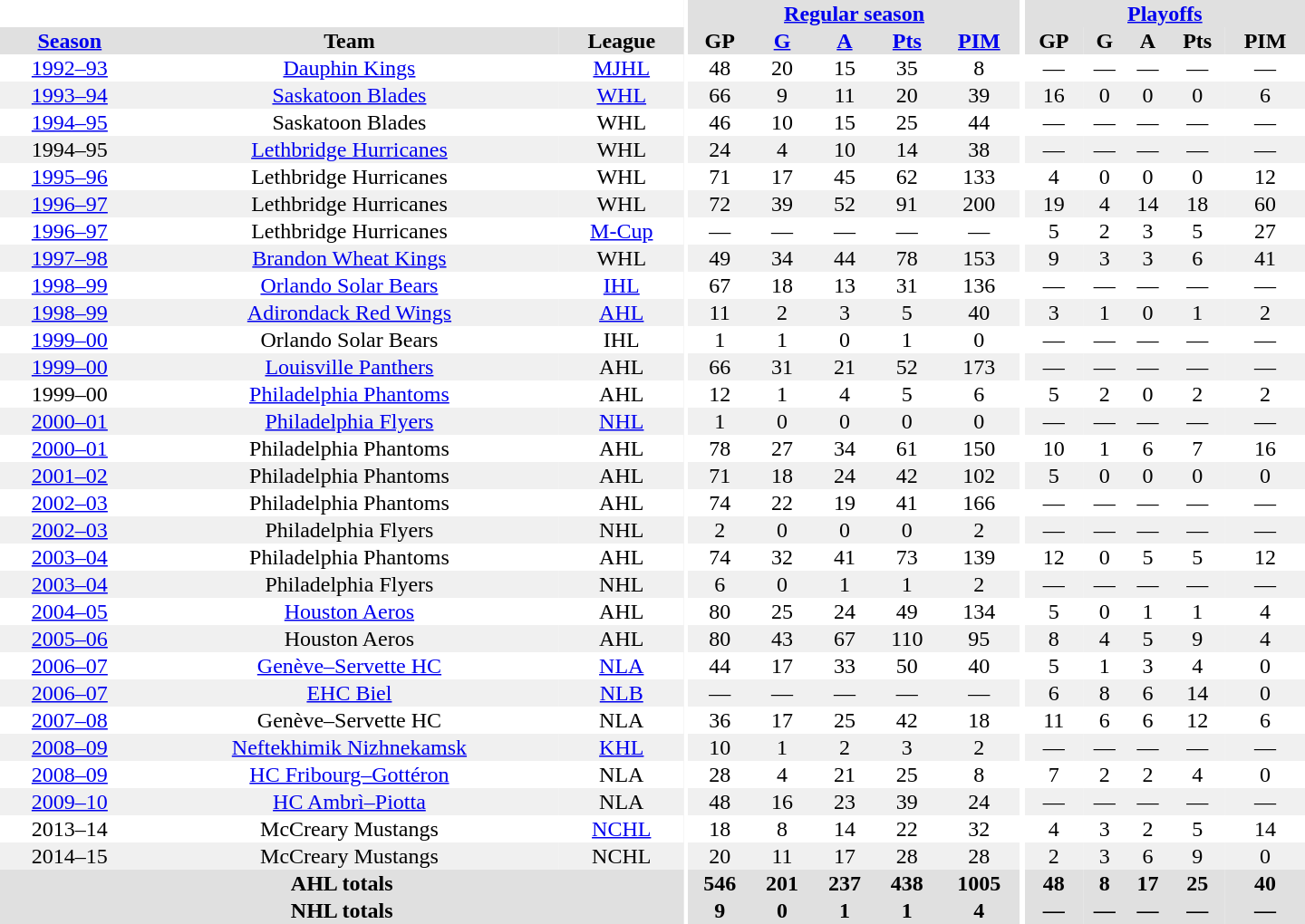<table border="0" cellpadding="1" cellspacing="0" style="text-align:center; width:60em">
<tr bgcolor="#e0e0e0">
<th colspan="3" bgcolor="#ffffff"></th>
<th rowspan="100" bgcolor="#ffffff"></th>
<th colspan="5"><a href='#'>Regular season</a></th>
<th rowspan="100" bgcolor="#ffffff"></th>
<th colspan="5"><a href='#'>Playoffs</a></th>
</tr>
<tr bgcolor="#e0e0e0">
<th><a href='#'>Season</a></th>
<th>Team</th>
<th>League</th>
<th>GP</th>
<th><a href='#'>G</a></th>
<th><a href='#'>A</a></th>
<th><a href='#'>Pts</a></th>
<th><a href='#'>PIM</a></th>
<th>GP</th>
<th>G</th>
<th>A</th>
<th>Pts</th>
<th>PIM</th>
</tr>
<tr>
<td><a href='#'>1992–93</a></td>
<td><a href='#'>Dauphin Kings</a></td>
<td><a href='#'>MJHL</a></td>
<td>48</td>
<td>20</td>
<td>15</td>
<td>35</td>
<td>8</td>
<td>—</td>
<td>—</td>
<td>—</td>
<td>—</td>
<td>—</td>
</tr>
<tr bgcolor="#f0f0f0">
<td><a href='#'>1993–94</a></td>
<td><a href='#'>Saskatoon Blades</a></td>
<td><a href='#'>WHL</a></td>
<td>66</td>
<td>9</td>
<td>11</td>
<td>20</td>
<td>39</td>
<td>16</td>
<td>0</td>
<td>0</td>
<td>0</td>
<td>6</td>
</tr>
<tr>
<td><a href='#'>1994–95</a></td>
<td>Saskatoon Blades</td>
<td>WHL</td>
<td>46</td>
<td>10</td>
<td>15</td>
<td>25</td>
<td>44</td>
<td>—</td>
<td>—</td>
<td>—</td>
<td>—</td>
<td>—</td>
</tr>
<tr bgcolor="#f0f0f0">
<td>1994–95</td>
<td><a href='#'>Lethbridge Hurricanes</a></td>
<td>WHL</td>
<td>24</td>
<td>4</td>
<td>10</td>
<td>14</td>
<td>38</td>
<td>—</td>
<td>—</td>
<td>—</td>
<td>—</td>
<td>—</td>
</tr>
<tr>
<td><a href='#'>1995–96</a></td>
<td>Lethbridge Hurricanes</td>
<td>WHL</td>
<td>71</td>
<td>17</td>
<td>45</td>
<td>62</td>
<td>133</td>
<td>4</td>
<td>0</td>
<td>0</td>
<td>0</td>
<td>12</td>
</tr>
<tr bgcolor="#f0f0f0">
<td><a href='#'>1996–97</a></td>
<td>Lethbridge Hurricanes</td>
<td>WHL</td>
<td>72</td>
<td>39</td>
<td>52</td>
<td>91</td>
<td>200</td>
<td>19</td>
<td>4</td>
<td>14</td>
<td>18</td>
<td>60</td>
</tr>
<tr>
<td><a href='#'>1996–97</a></td>
<td>Lethbridge Hurricanes</td>
<td><a href='#'>M-Cup</a></td>
<td>—</td>
<td>—</td>
<td>—</td>
<td>—</td>
<td>—</td>
<td>5</td>
<td>2</td>
<td>3</td>
<td>5</td>
<td>27</td>
</tr>
<tr bgcolor="#f0f0f0">
<td><a href='#'>1997–98</a></td>
<td><a href='#'>Brandon Wheat Kings</a></td>
<td>WHL</td>
<td>49</td>
<td>34</td>
<td>44</td>
<td>78</td>
<td>153</td>
<td>9</td>
<td>3</td>
<td>3</td>
<td>6</td>
<td>41</td>
</tr>
<tr>
<td><a href='#'>1998–99</a></td>
<td><a href='#'>Orlando Solar Bears</a></td>
<td><a href='#'>IHL</a></td>
<td>67</td>
<td>18</td>
<td>13</td>
<td>31</td>
<td>136</td>
<td>—</td>
<td>—</td>
<td>—</td>
<td>—</td>
<td>—</td>
</tr>
<tr bgcolor="#f0f0f0">
<td><a href='#'>1998–99</a></td>
<td><a href='#'>Adirondack Red Wings</a></td>
<td><a href='#'>AHL</a></td>
<td>11</td>
<td>2</td>
<td>3</td>
<td>5</td>
<td>40</td>
<td>3</td>
<td>1</td>
<td>0</td>
<td>1</td>
<td>2</td>
</tr>
<tr>
<td><a href='#'>1999–00</a></td>
<td>Orlando Solar Bears</td>
<td>IHL</td>
<td>1</td>
<td>1</td>
<td>0</td>
<td>1</td>
<td>0</td>
<td>—</td>
<td>—</td>
<td>—</td>
<td>—</td>
<td>—</td>
</tr>
<tr bgcolor="#f0f0f0">
<td><a href='#'>1999–00</a></td>
<td><a href='#'>Louisville Panthers</a></td>
<td>AHL</td>
<td>66</td>
<td>31</td>
<td>21</td>
<td>52</td>
<td>173</td>
<td>—</td>
<td>—</td>
<td>—</td>
<td>—</td>
<td>—</td>
</tr>
<tr>
<td>1999–00</td>
<td><a href='#'>Philadelphia Phantoms</a></td>
<td>AHL</td>
<td>12</td>
<td>1</td>
<td>4</td>
<td>5</td>
<td>6</td>
<td>5</td>
<td>2</td>
<td>0</td>
<td>2</td>
<td>2</td>
</tr>
<tr bgcolor="#f0f0f0">
<td><a href='#'>2000–01</a></td>
<td><a href='#'>Philadelphia Flyers</a></td>
<td><a href='#'>NHL</a></td>
<td>1</td>
<td>0</td>
<td>0</td>
<td>0</td>
<td>0</td>
<td>—</td>
<td>—</td>
<td>—</td>
<td>—</td>
<td>—</td>
</tr>
<tr>
<td><a href='#'>2000–01</a></td>
<td>Philadelphia Phantoms</td>
<td>AHL</td>
<td>78</td>
<td>27</td>
<td>34</td>
<td>61</td>
<td>150</td>
<td>10</td>
<td>1</td>
<td>6</td>
<td>7</td>
<td>16</td>
</tr>
<tr bgcolor="#f0f0f0">
<td><a href='#'>2001–02</a></td>
<td>Philadelphia Phantoms</td>
<td>AHL</td>
<td>71</td>
<td>18</td>
<td>24</td>
<td>42</td>
<td>102</td>
<td>5</td>
<td>0</td>
<td>0</td>
<td>0</td>
<td>0</td>
</tr>
<tr>
<td><a href='#'>2002–03</a></td>
<td>Philadelphia Phantoms</td>
<td>AHL</td>
<td>74</td>
<td>22</td>
<td>19</td>
<td>41</td>
<td>166</td>
<td>—</td>
<td>—</td>
<td>—</td>
<td>—</td>
<td>—</td>
</tr>
<tr bgcolor="#f0f0f0">
<td><a href='#'>2002–03</a></td>
<td>Philadelphia Flyers</td>
<td>NHL</td>
<td>2</td>
<td>0</td>
<td>0</td>
<td>0</td>
<td>2</td>
<td>—</td>
<td>—</td>
<td>—</td>
<td>—</td>
<td>—</td>
</tr>
<tr>
<td><a href='#'>2003–04</a></td>
<td>Philadelphia Phantoms</td>
<td>AHL</td>
<td>74</td>
<td>32</td>
<td>41</td>
<td>73</td>
<td>139</td>
<td>12</td>
<td>0</td>
<td>5</td>
<td>5</td>
<td>12</td>
</tr>
<tr bgcolor="#f0f0f0">
<td><a href='#'>2003–04</a></td>
<td>Philadelphia Flyers</td>
<td>NHL</td>
<td>6</td>
<td>0</td>
<td>1</td>
<td>1</td>
<td>2</td>
<td>—</td>
<td>—</td>
<td>—</td>
<td>—</td>
<td>—</td>
</tr>
<tr>
<td><a href='#'>2004–05</a></td>
<td><a href='#'>Houston Aeros</a></td>
<td>AHL</td>
<td>80</td>
<td>25</td>
<td>24</td>
<td>49</td>
<td>134</td>
<td>5</td>
<td>0</td>
<td>1</td>
<td>1</td>
<td>4</td>
</tr>
<tr bgcolor="#f0f0f0">
<td><a href='#'>2005–06</a></td>
<td>Houston Aeros</td>
<td>AHL</td>
<td>80</td>
<td>43</td>
<td>67</td>
<td>110</td>
<td>95</td>
<td>8</td>
<td>4</td>
<td>5</td>
<td>9</td>
<td>4</td>
</tr>
<tr>
<td><a href='#'>2006–07</a></td>
<td><a href='#'>Genève–Servette HC</a></td>
<td><a href='#'>NLA</a></td>
<td>44</td>
<td>17</td>
<td>33</td>
<td>50</td>
<td>40</td>
<td>5</td>
<td>1</td>
<td>3</td>
<td>4</td>
<td>0</td>
</tr>
<tr bgcolor="#f0f0f0">
<td><a href='#'>2006–07</a></td>
<td><a href='#'>EHC Biel</a></td>
<td><a href='#'>NLB</a></td>
<td>—</td>
<td>—</td>
<td>—</td>
<td>—</td>
<td>—</td>
<td>6</td>
<td>8</td>
<td>6</td>
<td>14</td>
<td>0</td>
</tr>
<tr>
<td><a href='#'>2007–08</a></td>
<td>Genève–Servette HC</td>
<td>NLA</td>
<td>36</td>
<td>17</td>
<td>25</td>
<td>42</td>
<td>18</td>
<td>11</td>
<td>6</td>
<td>6</td>
<td>12</td>
<td>6</td>
</tr>
<tr bgcolor="#f0f0f0">
<td><a href='#'>2008–09</a></td>
<td><a href='#'>Neftekhimik Nizhnekamsk</a></td>
<td><a href='#'>KHL</a></td>
<td>10</td>
<td>1</td>
<td>2</td>
<td>3</td>
<td>2</td>
<td>—</td>
<td>—</td>
<td>—</td>
<td>—</td>
<td>—</td>
</tr>
<tr>
<td><a href='#'>2008–09</a></td>
<td><a href='#'>HC Fribourg–Gottéron</a></td>
<td>NLA</td>
<td>28</td>
<td>4</td>
<td>21</td>
<td>25</td>
<td>8</td>
<td>7</td>
<td>2</td>
<td>2</td>
<td>4</td>
<td>0</td>
</tr>
<tr bgcolor="#f0f0f0">
<td><a href='#'>2009–10</a></td>
<td><a href='#'>HC Ambrì–Piotta</a></td>
<td>NLA</td>
<td>48</td>
<td>16</td>
<td>23</td>
<td>39</td>
<td>24</td>
<td>—</td>
<td>—</td>
<td>—</td>
<td>—</td>
<td>—</td>
</tr>
<tr>
<td>2013–14</td>
<td>McCreary Mustangs</td>
<td><a href='#'>NCHL</a></td>
<td>18</td>
<td>8</td>
<td>14</td>
<td>22</td>
<td>32</td>
<td>4</td>
<td>3</td>
<td>2</td>
<td>5</td>
<td>14</td>
</tr>
<tr bgcolor="#f0f0f0">
<td>2014–15</td>
<td>McCreary Mustangs</td>
<td>NCHL</td>
<td>20</td>
<td>11</td>
<td>17</td>
<td>28</td>
<td>28</td>
<td>2</td>
<td>3</td>
<td>6</td>
<td>9</td>
<td>0</td>
</tr>
<tr bgcolor="#e0e0e0">
<th colspan="3">AHL totals</th>
<th>546</th>
<th>201</th>
<th>237</th>
<th>438</th>
<th>1005</th>
<th>48</th>
<th>8</th>
<th>17</th>
<th>25</th>
<th>40</th>
</tr>
<tr bgcolor="#e0e0e0">
<th colspan="3">NHL totals</th>
<th>9</th>
<th>0</th>
<th>1</th>
<th>1</th>
<th>4</th>
<th>—</th>
<th>—</th>
<th>—</th>
<th>—</th>
<th>—</th>
</tr>
</table>
